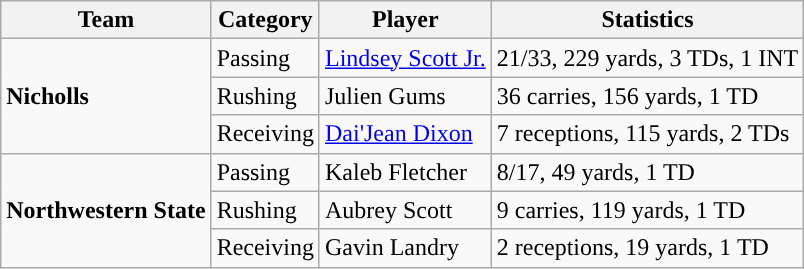<table class="wikitable" style="float: left;">
<tr>
<th>Team</th>
<th>Category</th>
<th>Player</th>
<th>Statistics</th>
</tr>
<tr>
<td rowspan=3><strong>Nicholls</strong></td>
<td>Passing</td>
<td><a href='#'>Lindsey Scott Jr.</a></td>
<td>21/33, 229 yards, 3 TDs, 1 INT</td>
</tr>
<tr>
<td>Rushing</td>
<td>Julien Gums</td>
<td>36 carries, 156 yards, 1 TD</td>
</tr>
<tr>
<td>Receiving</td>
<td><a href='#'>Dai'Jean Dixon</a></td>
<td>7 receptions, 115 yards, 2 TDs</td>
</tr>
<tr>
<td rowspan=3><strong>Northwestern State</strong></td>
<td>Passing</td>
<td>Kaleb Fletcher</td>
<td>8/17, 49 yards, 1 TD</td>
</tr>
<tr>
<td>Rushing</td>
<td>Aubrey Scott</td>
<td>9 carries, 119 yards, 1 TD</td>
</tr>
<tr>
<td>Receiving</td>
<td>Gavin Landry</td>
<td>2 receptions, 19 yards, 1 TD</td>
</tr>
</table>
